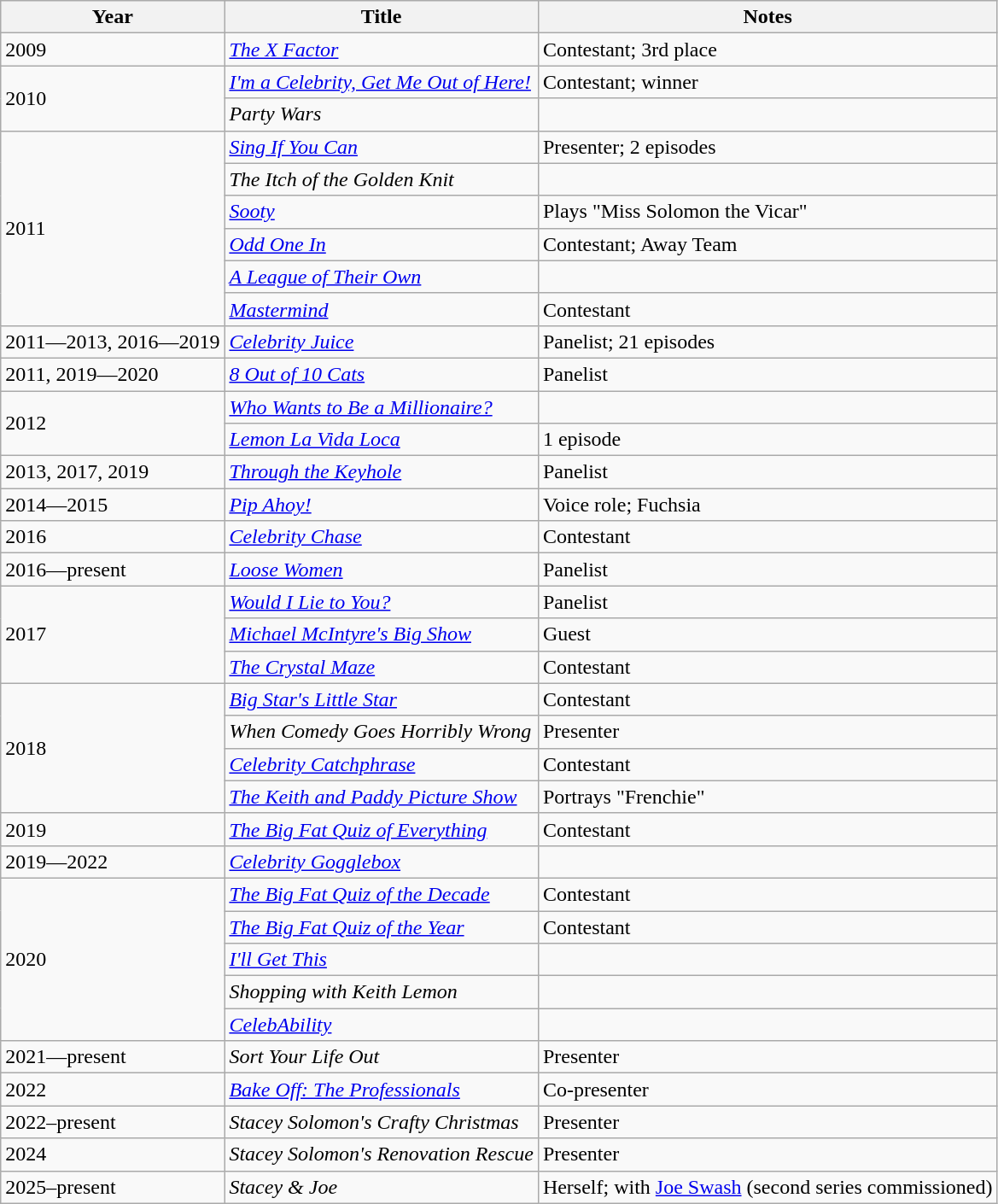<table class="wikitable">
<tr>
<th scope=col>Year</th>
<th scope=col>Title</th>
<th scope=col>Notes</th>
</tr>
<tr>
<td>2009</td>
<td><em><a href='#'>The X Factor</a></em></td>
<td>Contestant; 3rd place</td>
</tr>
<tr>
<td rowspan="2">2010</td>
<td><em><a href='#'>I'm a Celebrity, Get Me Out of Here!</a></em></td>
<td>Contestant; winner</td>
</tr>
<tr>
<td><em>Party Wars</em></td>
<td></td>
</tr>
<tr>
<td rowspan="6">2011</td>
<td><em><a href='#'>Sing If You Can</a></em></td>
<td>Presenter; 2 episodes</td>
</tr>
<tr>
<td><em>The Itch of the Golden Knit</em></td>
<td></td>
</tr>
<tr>
<td><em><a href='#'>Sooty</a></em></td>
<td>Plays "Miss Solomon the Vicar"</td>
</tr>
<tr>
<td><em><a href='#'>Odd One In</a></em></td>
<td>Contestant; Away Team</td>
</tr>
<tr>
<td><em><a href='#'>A League of Their Own</a></em></td>
<td></td>
</tr>
<tr>
<td><em><a href='#'>Mastermind</a></em></td>
<td>Contestant</td>
</tr>
<tr>
<td>2011―2013, 2016―2019</td>
<td><em><a href='#'>Celebrity Juice</a></em></td>
<td>Panelist; 21 episodes</td>
</tr>
<tr>
<td>2011, 2019―2020</td>
<td><em><a href='#'>8 Out of 10 Cats</a></em></td>
<td>Panelist</td>
</tr>
<tr>
<td rowspan="2">2012</td>
<td><em><a href='#'>Who Wants to Be a Millionaire?</a></em></td>
<td></td>
</tr>
<tr>
<td><em><a href='#'>Lemon La Vida Loca</a></em></td>
<td>1 episode</td>
</tr>
<tr>
<td>2013, 2017, 2019</td>
<td><em><a href='#'>Through the Keyhole</a></em></td>
<td>Panelist</td>
</tr>
<tr>
<td>2014―2015</td>
<td><em><a href='#'>Pip Ahoy!</a></em></td>
<td>Voice role; Fuchsia</td>
</tr>
<tr>
<td>2016</td>
<td><em><a href='#'>Celebrity Chase</a></em></td>
<td>Contestant</td>
</tr>
<tr>
<td>2016―present</td>
<td><em><a href='#'>Loose Women</a></em></td>
<td>Panelist</td>
</tr>
<tr>
<td rowspan="3">2017</td>
<td><em><a href='#'>Would I Lie to You?</a></em></td>
<td>Panelist</td>
</tr>
<tr>
<td><em><a href='#'>Michael McIntyre's Big Show</a></em></td>
<td>Guest</td>
</tr>
<tr>
<td><em><a href='#'>The Crystal Maze</a></em></td>
<td>Contestant</td>
</tr>
<tr>
<td rowspan="4">2018</td>
<td><em><a href='#'>Big Star's Little Star</a></em></td>
<td>Contestant</td>
</tr>
<tr>
<td><em>When Comedy Goes Horribly Wrong</em></td>
<td>Presenter</td>
</tr>
<tr>
<td><em><a href='#'>Celebrity Catchphrase</a></em></td>
<td>Contestant</td>
</tr>
<tr>
<td><em><a href='#'>The Keith and Paddy Picture Show</a></em></td>
<td>Portrays "Frenchie"</td>
</tr>
<tr>
<td>2019</td>
<td><em><a href='#'>The Big Fat Quiz of Everything</a></em></td>
<td>Contestant</td>
</tr>
<tr>
<td>2019―2022</td>
<td><em><a href='#'>Celebrity Gogglebox</a></em></td>
<td></td>
</tr>
<tr>
<td rowspan="5">2020</td>
<td><em><a href='#'>The Big Fat Quiz of the Decade</a></em></td>
<td>Contestant</td>
</tr>
<tr>
<td><em><a href='#'>The Big Fat Quiz of the Year</a></em></td>
<td>Contestant</td>
</tr>
<tr>
<td><em><a href='#'>I'll Get This</a></em></td>
<td></td>
</tr>
<tr>
<td><em>Shopping with Keith Lemon</em></td>
<td></td>
</tr>
<tr>
<td><em><a href='#'>CelebAbility</a></em></td>
<td></td>
</tr>
<tr>
<td>2021―present</td>
<td><em>Sort Your Life Out</em></td>
<td>Presenter</td>
</tr>
<tr>
<td>2022</td>
<td><em><a href='#'>Bake Off: The Professionals</a></em></td>
<td>Co-presenter</td>
</tr>
<tr>
<td>2022–present</td>
<td><em>Stacey Solomon's Crafty Christmas</em></td>
<td>Presenter</td>
</tr>
<tr>
<td>2024</td>
<td><em>Stacey Solomon's Renovation Rescue</em></td>
<td>Presenter</td>
</tr>
<tr>
<td>2025–present</td>
<td><em>Stacey & Joe</em></td>
<td>Herself; with <a href='#'>Joe Swash</a> (second series commissioned)</td>
</tr>
</table>
